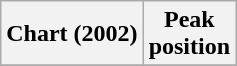<table class="wikitable plainrowheaders">
<tr>
<th scope="col">Chart (2002)</th>
<th scope="col">Peak<br>position</th>
</tr>
<tr>
</tr>
</table>
